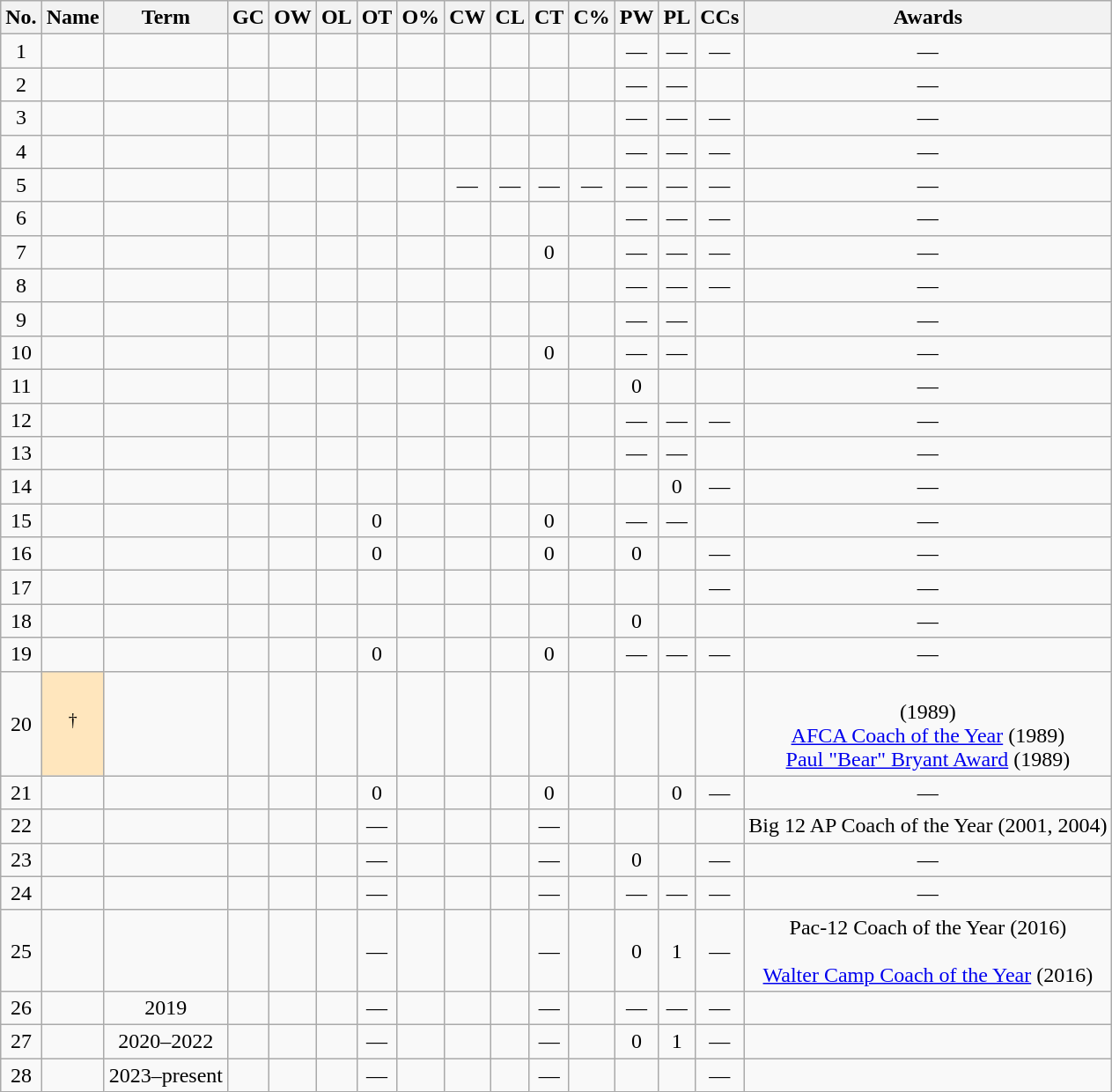<table class="wikitable sortable" style="text-align:center;">
<tr>
<th>No.</th>
<th>Name</th>
<th>Term</th>
<th>GC</th>
<th>OW</th>
<th>OL</th>
<th>OT</th>
<th>O%</th>
<th>CW</th>
<th>CL</th>
<th>CT</th>
<th>C%</th>
<th>PW</th>
<th>PL</th>
<th>CCs</th>
<th class="unsortable">Awards</th>
</tr>
<tr>
<td>1</td>
<td></td>
<td></td>
<td></td>
<td></td>
<td></td>
<td></td>
<td></td>
<td></td>
<td></td>
<td></td>
<td></td>
<td>—</td>
<td>—</td>
<td>—</td>
<td>—</td>
</tr>
<tr>
<td>2</td>
<td></td>
<td></td>
<td></td>
<td></td>
<td></td>
<td></td>
<td></td>
<td></td>
<td></td>
<td></td>
<td></td>
<td>—</td>
<td>—</td>
<td></td>
<td>—</td>
</tr>
<tr>
<td>3</td>
<td></td>
<td></td>
<td></td>
<td></td>
<td></td>
<td></td>
<td></td>
<td></td>
<td></td>
<td></td>
<td></td>
<td>—</td>
<td>—</td>
<td>—</td>
<td>—</td>
</tr>
<tr>
<td>4</td>
<td></td>
<td></td>
<td></td>
<td></td>
<td></td>
<td></td>
<td></td>
<td></td>
<td></td>
<td></td>
<td></td>
<td>—</td>
<td>—</td>
<td>—</td>
<td>—</td>
</tr>
<tr>
<td>5</td>
<td></td>
<td></td>
<td></td>
<td></td>
<td></td>
<td></td>
<td></td>
<td>—</td>
<td>—</td>
<td>—</td>
<td>—</td>
<td>—</td>
<td>—</td>
<td>—</td>
<td>—</td>
</tr>
<tr>
<td>6</td>
<td></td>
<td></td>
<td></td>
<td></td>
<td></td>
<td></td>
<td></td>
<td></td>
<td></td>
<td></td>
<td></td>
<td>—</td>
<td>—</td>
<td>—</td>
<td>—</td>
</tr>
<tr>
<td>7</td>
<td></td>
<td></td>
<td></td>
<td></td>
<td></td>
<td></td>
<td></td>
<td></td>
<td></td>
<td>0</td>
<td></td>
<td>—</td>
<td>—</td>
<td>—</td>
<td>—</td>
</tr>
<tr>
<td>8</td>
<td></td>
<td></td>
<td></td>
<td></td>
<td></td>
<td></td>
<td></td>
<td></td>
<td></td>
<td></td>
<td></td>
<td>—</td>
<td>—</td>
<td>—</td>
<td>—</td>
</tr>
<tr>
<td>9</td>
<td></td>
<td></td>
<td></td>
<td></td>
<td></td>
<td></td>
<td></td>
<td></td>
<td></td>
<td></td>
<td></td>
<td>—</td>
<td>—</td>
<td></td>
<td>—</td>
</tr>
<tr>
<td>10</td>
<td></td>
<td></td>
<td></td>
<td></td>
<td></td>
<td></td>
<td></td>
<td></td>
<td></td>
<td>0</td>
<td></td>
<td>—</td>
<td>—</td>
<td></td>
<td>—</td>
</tr>
<tr>
<td>11</td>
<td></td>
<td></td>
<td></td>
<td></td>
<td></td>
<td></td>
<td></td>
<td></td>
<td></td>
<td></td>
<td></td>
<td>0</td>
<td></td>
<td></td>
<td>—</td>
</tr>
<tr>
<td>12</td>
<td></td>
<td></td>
<td></td>
<td></td>
<td></td>
<td></td>
<td></td>
<td></td>
<td></td>
<td></td>
<td></td>
<td>—</td>
<td>—</td>
<td>—</td>
<td>—</td>
</tr>
<tr>
<td>13</td>
<td></td>
<td></td>
<td></td>
<td></td>
<td></td>
<td></td>
<td></td>
<td></td>
<td></td>
<td></td>
<td></td>
<td>—</td>
<td>—</td>
<td></td>
<td>—</td>
</tr>
<tr>
<td>14</td>
<td></td>
<td></td>
<td></td>
<td></td>
<td></td>
<td></td>
<td></td>
<td></td>
<td></td>
<td></td>
<td></td>
<td></td>
<td>0</td>
<td>—</td>
<td>—</td>
</tr>
<tr>
<td>15</td>
<td></td>
<td></td>
<td></td>
<td></td>
<td></td>
<td>0</td>
<td></td>
<td></td>
<td></td>
<td>0</td>
<td></td>
<td>—</td>
<td>—</td>
<td></td>
<td>—</td>
</tr>
<tr>
<td>16</td>
<td></td>
<td></td>
<td></td>
<td></td>
<td></td>
<td>0</td>
<td></td>
<td></td>
<td></td>
<td>0</td>
<td></td>
<td>0</td>
<td></td>
<td>—</td>
<td>—</td>
</tr>
<tr>
<td>17</td>
<td></td>
<td></td>
<td></td>
<td></td>
<td></td>
<td></td>
<td></td>
<td></td>
<td></td>
<td></td>
<td></td>
<td></td>
<td></td>
<td>—</td>
<td>—</td>
</tr>
<tr>
<td>18</td>
<td></td>
<td></td>
<td></td>
<td></td>
<td></td>
<td></td>
<td></td>
<td></td>
<td></td>
<td></td>
<td></td>
<td>0</td>
<td></td>
<td></td>
<td>—</td>
</tr>
<tr>
<td>19</td>
<td></td>
<td></td>
<td></td>
<td></td>
<td></td>
<td>0</td>
<td></td>
<td></td>
<td></td>
<td>0</td>
<td></td>
<td>—</td>
<td>—</td>
<td>—</td>
<td>—</td>
</tr>
<tr>
<td>20</td>
<td align="center" bgcolor=#FFE6BD><sup>†</sup></td>
<td></td>
<td></td>
<td></td>
<td></td>
<td></td>
<td></td>
<td></td>
<td></td>
<td></td>
<td></td>
<td></td>
<td></td>
<td></td>
<td><br> (1989)<br>
<a href='#'>AFCA Coach of the Year</a> (1989)<br>
<a href='#'>Paul "Bear" Bryant Award</a> (1989)</td>
</tr>
<tr>
<td>21</td>
<td></td>
<td></td>
<td></td>
<td></td>
<td></td>
<td>0</td>
<td></td>
<td></td>
<td></td>
<td>0</td>
<td></td>
<td></td>
<td>0</td>
<td>—</td>
<td>—</td>
</tr>
<tr>
<td>22</td>
<td></td>
<td></td>
<td></td>
<td></td>
<td></td>
<td>—</td>
<td></td>
<td></td>
<td></td>
<td>—</td>
<td></td>
<td></td>
<td></td>
<td></td>
<td>Big 12 AP Coach of the Year (2001, 2004)</td>
</tr>
<tr>
<td>23</td>
<td></td>
<td></td>
<td></td>
<td></td>
<td></td>
<td>—</td>
<td></td>
<td></td>
<td></td>
<td>—</td>
<td></td>
<td>0</td>
<td></td>
<td>—</td>
<td>—</td>
</tr>
<tr>
<td>24</td>
<td></td>
<td></td>
<td></td>
<td></td>
<td></td>
<td>—</td>
<td></td>
<td></td>
<td></td>
<td>—</td>
<td></td>
<td>—</td>
<td>—</td>
<td>—</td>
<td>—</td>
</tr>
<tr>
<td>25</td>
<td></td>
<td></td>
<td></td>
<td></td>
<td></td>
<td>—</td>
<td></td>
<td></td>
<td></td>
<td>—</td>
<td></td>
<td>0</td>
<td>1</td>
<td>—</td>
<td>Pac-12 Coach of the Year (2016)<br><br><a href='#'>Walter Camp Coach of the Year</a> (2016)</td>
</tr>
<tr>
<td>26</td>
<td></td>
<td>2019</td>
<td></td>
<td></td>
<td></td>
<td>—</td>
<td></td>
<td></td>
<td></td>
<td>—</td>
<td></td>
<td>—</td>
<td>—</td>
<td>—</td>
<td></td>
</tr>
<tr>
<td>27</td>
<td></td>
<td>2020–2022</td>
<td></td>
<td></td>
<td></td>
<td>—</td>
<td></td>
<td></td>
<td></td>
<td>—</td>
<td></td>
<td>0</td>
<td>1</td>
<td>—</td>
<td></td>
</tr>
<tr>
<td>28</td>
<td></td>
<td>2023–present</td>
<td></td>
<td></td>
<td></td>
<td>—</td>
<td></td>
<td></td>
<td></td>
<td>—</td>
<td></td>
<td></td>
<td></td>
<td>—</td>
<td></td>
</tr>
</table>
